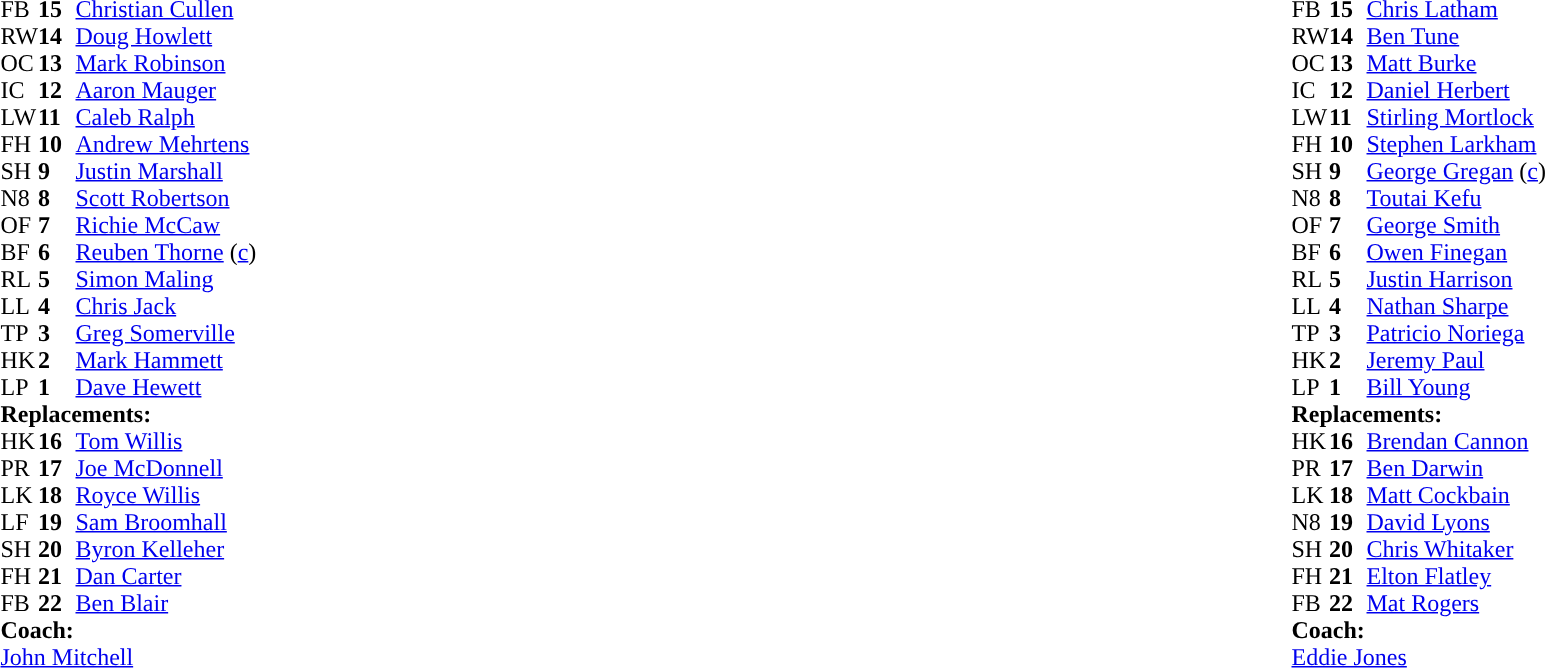<table style="width:100%">
<tr>
<td style="vertical-align:top;width:50%"><br><table cellspacing="0" cellpadding="0">
<tr>
<th width="25"></th>
<th width="25"></th>
</tr>
<tr>
<td>FB</td>
<td><strong>15</strong></td>
<td><a href='#'>Christian Cullen</a></td>
</tr>
<tr>
<td>RW</td>
<td><strong>14</strong></td>
<td><a href='#'>Doug Howlett</a></td>
</tr>
<tr>
<td>OC</td>
<td><strong>13</strong></td>
<td><a href='#'>Mark Robinson</a></td>
</tr>
<tr>
<td>IC</td>
<td><strong>12</strong></td>
<td><a href='#'>Aaron Mauger</a></td>
</tr>
<tr>
<td>LW</td>
<td><strong>11</strong></td>
<td><a href='#'>Caleb Ralph</a></td>
</tr>
<tr>
<td>FH</td>
<td><strong>10</strong></td>
<td><a href='#'>Andrew Mehrtens</a></td>
</tr>
<tr>
<td>SH</td>
<td><strong>9</strong></td>
<td><a href='#'>Justin Marshall</a></td>
</tr>
<tr>
<td>N8</td>
<td><strong>8</strong></td>
<td><a href='#'>Scott Robertson</a></td>
</tr>
<tr>
<td>OF</td>
<td><strong>7</strong></td>
<td><a href='#'>Richie McCaw</a></td>
</tr>
<tr>
<td>BF</td>
<td><strong>6</strong></td>
<td><a href='#'>Reuben Thorne</a> (<a href='#'>c</a>)</td>
</tr>
<tr>
<td>RL</td>
<td><strong>5</strong></td>
<td><a href='#'>Simon Maling</a></td>
</tr>
<tr>
<td>LL</td>
<td><strong>4</strong></td>
<td><a href='#'>Chris Jack</a></td>
</tr>
<tr>
<td>TP</td>
<td><strong>3</strong></td>
<td><a href='#'>Greg Somerville</a></td>
</tr>
<tr>
<td>HK</td>
<td><strong>2</strong></td>
<td><a href='#'>Mark Hammett</a></td>
</tr>
<tr>
<td>LP</td>
<td><strong>1</strong></td>
<td><a href='#'>Dave Hewett</a></td>
</tr>
<tr>
<td colspan="3"><strong>Replacements:</strong></td>
</tr>
<tr>
<td>HK</td>
<td><strong>16</strong></td>
<td><a href='#'>Tom Willis</a></td>
</tr>
<tr>
<td>PR</td>
<td><strong>17</strong></td>
<td><a href='#'>Joe McDonnell</a></td>
</tr>
<tr>
<td>LK</td>
<td><strong>18</strong></td>
<td><a href='#'>Royce Willis</a></td>
</tr>
<tr>
<td>LF</td>
<td><strong>19</strong></td>
<td><a href='#'>Sam Broomhall</a></td>
</tr>
<tr>
<td>SH</td>
<td><strong>20</strong></td>
<td><a href='#'>Byron Kelleher</a></td>
</tr>
<tr>
<td>FH</td>
<td><strong>21</strong></td>
<td><a href='#'>Dan Carter</a></td>
</tr>
<tr>
<td>FB</td>
<td><strong>22</strong></td>
<td><a href='#'>Ben Blair</a></td>
</tr>
<tr>
<td colspan="3"><strong>Coach:</strong></td>
</tr>
<tr>
<td colspan="3"> <a href='#'>John Mitchell</a></td>
</tr>
</table>
</td>
<td style="vertical-align:top"></td>
<td style="vertical-align:top;width:50%"><br><table cellspacing="0" cellpadding="0" style="margin:auto">
<tr>
<th width="25"></th>
<th width="25"></th>
</tr>
<tr>
<td>FB</td>
<td><strong>15</strong></td>
<td><a href='#'>Chris Latham</a></td>
</tr>
<tr>
<td>RW</td>
<td><strong>14</strong></td>
<td><a href='#'>Ben Tune</a></td>
</tr>
<tr>
<td>OC</td>
<td><strong>13</strong></td>
<td><a href='#'>Matt Burke</a></td>
</tr>
<tr>
<td>IC</td>
<td><strong>12</strong></td>
<td><a href='#'>Daniel Herbert</a></td>
</tr>
<tr>
<td>LW</td>
<td><strong>11</strong></td>
<td><a href='#'>Stirling Mortlock</a></td>
</tr>
<tr>
<td>FH</td>
<td><strong>10</strong></td>
<td><a href='#'>Stephen Larkham</a></td>
</tr>
<tr>
<td>SH</td>
<td><strong>9</strong></td>
<td><a href='#'>George Gregan</a> (<a href='#'>c</a>)</td>
</tr>
<tr>
<td>N8</td>
<td><strong>8</strong></td>
<td><a href='#'>Toutai Kefu</a></td>
</tr>
<tr>
<td>OF</td>
<td><strong>7</strong></td>
<td><a href='#'>George Smith</a></td>
</tr>
<tr>
<td>BF</td>
<td><strong>6</strong></td>
<td><a href='#'>Owen Finegan</a></td>
</tr>
<tr>
<td>RL</td>
<td><strong>5</strong></td>
<td><a href='#'>Justin Harrison</a></td>
</tr>
<tr>
<td>LL</td>
<td><strong>4</strong></td>
<td><a href='#'>Nathan Sharpe</a></td>
</tr>
<tr>
<td>TP</td>
<td><strong>3</strong></td>
<td><a href='#'>Patricio Noriega</a></td>
</tr>
<tr>
<td>HK</td>
<td><strong>2</strong></td>
<td><a href='#'>Jeremy Paul</a></td>
</tr>
<tr>
<td>LP</td>
<td><strong>1</strong></td>
<td><a href='#'>Bill Young</a></td>
</tr>
<tr>
<td colspan="3"><strong>Replacements:</strong></td>
</tr>
<tr>
<td>HK</td>
<td><strong>16</strong></td>
<td><a href='#'>Brendan Cannon</a></td>
</tr>
<tr>
<td>PR</td>
<td><strong>17</strong></td>
<td><a href='#'>Ben Darwin</a></td>
</tr>
<tr>
<td>LK</td>
<td><strong>18</strong></td>
<td><a href='#'>Matt Cockbain</a></td>
</tr>
<tr>
<td>N8</td>
<td><strong>19</strong></td>
<td><a href='#'>David Lyons</a></td>
</tr>
<tr>
<td>SH</td>
<td><strong>20</strong></td>
<td><a href='#'>Chris Whitaker</a></td>
</tr>
<tr>
<td>FH</td>
<td><strong>21</strong></td>
<td><a href='#'>Elton Flatley</a></td>
</tr>
<tr>
<td>FB</td>
<td><strong>22</strong></td>
<td><a href='#'>Mat Rogers</a></td>
</tr>
<tr>
<td colspan="3"><strong>Coach:</strong></td>
</tr>
<tr>
<td colspan="3"> <a href='#'>Eddie Jones</a></td>
</tr>
</table>
</td>
</tr>
</table>
